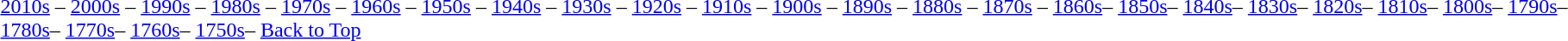<table class="toccolours" align="left">
<tr>
<td><br><a href='#'>2010s</a> – <a href='#'>2000s</a> – <a href='#'>1990s</a> – <a href='#'>1980s</a> – <a href='#'>1970s</a> – <a href='#'>1960s</a> – <a href='#'>1950s</a> – <a href='#'>1940s</a> – <a href='#'>1930s</a> – <a href='#'>1920s</a> – <a href='#'>1910s</a> – <a href='#'>1900s</a> – <a href='#'>1890s</a> – <a href='#'>1880s</a> – <a href='#'>1870s</a> – <a href='#'>1860s</a>– <a href='#'>1850s</a>– <a href='#'>1840s</a>– <a href='#'>1830s</a>– <a href='#'>1820s</a>– <a href='#'>1810s</a>– <a href='#'>1800s</a>– <a href='#'>1790s</a>– <a href='#'>1780s</a>– <a href='#'>1770s</a>– <a href='#'>1760s</a>– <a href='#'>1750s</a>– <a href='#'>Back to Top</a></td>
</tr>
</table>
